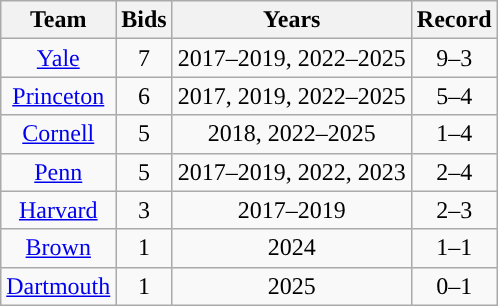<table class="wikitable sortable" style="text-align:center">
<tr>
<th width=px>Team</th>
<th width=px>Bids</th>
<th width=px>Years</th>
<th width=px>Record</th>
</tr>
<tr>
<td><a href='#'>Yale</a></td>
<td>7</td>
<td>2017–2019, 2022–2025</td>
<td>9–3</td>
</tr>
<tr>
<td><a href='#'>Princeton</a></td>
<td>6</td>
<td>2017, 2019, 2022–2025</td>
<td>5–4</td>
</tr>
<tr>
<td><a href='#'>Cornell</a></td>
<td>5</td>
<td>2018, 2022–2025</td>
<td>1–4</td>
</tr>
<tr>
<td><a href='#'>Penn</a></td>
<td>5</td>
<td>2017–2019, 2022, 2023</td>
<td>2–4</td>
</tr>
<tr>
<td><a href='#'>Harvard</a></td>
<td>3</td>
<td>2017–2019</td>
<td>2–3</td>
</tr>
<tr>
<td><a href='#'>Brown</a></td>
<td>1</td>
<td>2024</td>
<td>1–1</td>
</tr>
<tr>
<td><a href='#'>Dartmouth</a></td>
<td>1</td>
<td>2025</td>
<td>0–1</td>
</tr>
</table>
